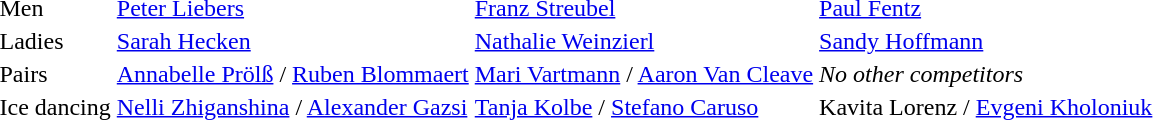<table>
<tr>
<td>Men</td>
<td><a href='#'>Peter Liebers</a></td>
<td><a href='#'>Franz Streubel</a></td>
<td><a href='#'>Paul Fentz</a></td>
</tr>
<tr>
<td>Ladies</td>
<td><a href='#'>Sarah Hecken</a></td>
<td><a href='#'>Nathalie Weinzierl</a></td>
<td><a href='#'>Sandy Hoffmann</a></td>
</tr>
<tr>
<td>Pairs</td>
<td><a href='#'>Annabelle Prölß</a> / <a href='#'>Ruben Blommaert</a></td>
<td><a href='#'>Mari Vartmann</a> / <a href='#'>Aaron Van Cleave</a></td>
<td><em>No other competitors</em></td>
</tr>
<tr>
<td>Ice dancing</td>
<td><a href='#'>Nelli Zhiganshina</a> / <a href='#'>Alexander Gazsi</a></td>
<td><a href='#'>Tanja Kolbe</a> / <a href='#'>Stefano Caruso</a></td>
<td>Kavita Lorenz / <a href='#'>Evgeni Kholoniuk</a></td>
</tr>
</table>
